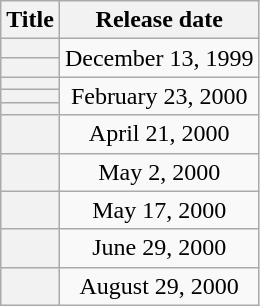<table class="wikitable sortable" style="text-align:center;">
<tr>
<th>Title</th>
<th>Release date</th>
</tr>
<tr>
<th></th>
<td rowspan="2">December 13, 1999</td>
</tr>
<tr>
<th></th>
</tr>
<tr>
<th></th>
<td rowspan="3">February 23, 2000</td>
</tr>
<tr>
<th></th>
</tr>
<tr>
<th></th>
</tr>
<tr>
<th></th>
<td>April 21, 2000</td>
</tr>
<tr>
<th></th>
<td>May 2, 2000</td>
</tr>
<tr>
<th></th>
<td>May 17, 2000</td>
</tr>
<tr>
<th></th>
<td>June 29, 2000</td>
</tr>
<tr>
<th></th>
<td>August 29, 2000</td>
</tr>
</table>
